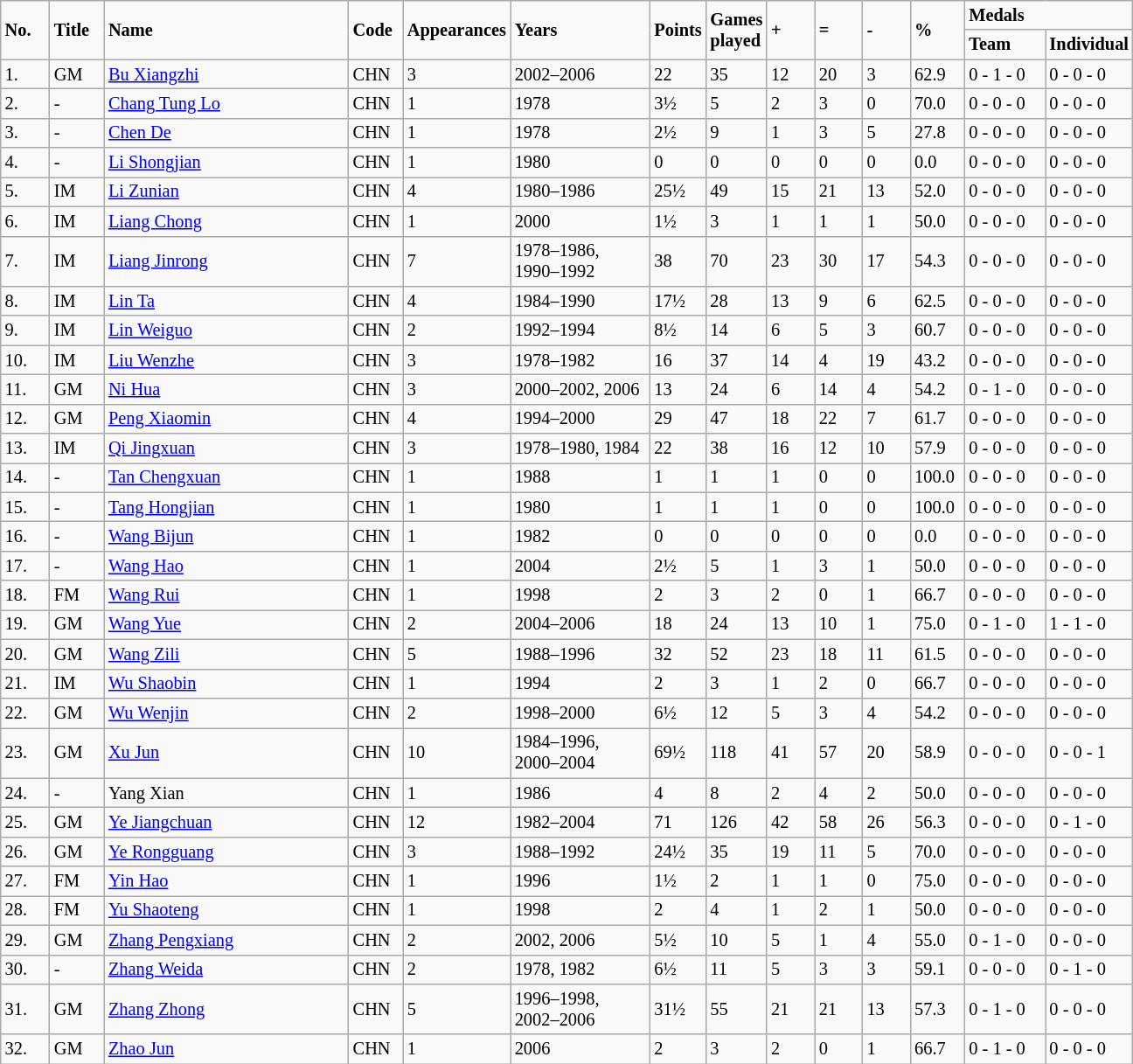<table class="wikitable" style="font-size:85%" align=center>
<tr>
<td width=31 rowspan=2  class="bog"><strong>No.</strong></td>
<td style="cursor:pointer" onClick="window.location.href='chn_i00.html'" width=35 rowspan=2 class="bog"><strong>Title</strong></td>
<td width=180 rowspan=2 class="bog"><strong>Name</strong></td>
<td width=35 rowspan=2 class="bog"><strong>Code</strong></td>
<td style="cursor:pointer" onClick="window.location.href='chn_i03.html'" width=25 rowspan=2 class="bog"><strong>Appearances</strong></td>
<td style="cursor:pointer" onClick="window.location.href='chn_i04.html'" width=100 rowspan=2 class="bog"><strong>Years</strong></td>
<td style="cursor:pointer" onClick="window.location.href='chn_i05.html'" width=35 rowspan=2 class="bog"><strong>Points</strong></td>
<td style="cursor:pointer" onClick="window.location.href='chn_i06.html'" width=35 rowspan=2 class="bog"><strong>Games played</strong></td>
<td style="cursor:pointer" onClick="window.location.href='chn_i07.html'" width=30 rowspan=2 class="bog"><strong>+</strong></td>
<td style="cursor:pointer" onClick="window.location.href='chn_i08.html'" width=30 rowspan=2 class="bog"><strong>=</strong></td>
<td style="cursor:pointer" onClick="window.location.href='chn_i09.html'" width=30 rowspan=2 class="bog"><strong>-</strong></td>
<td style="cursor:pointer" onClick="window.location.href='chn_i10.html'" width=35 rowspan=2 class="bog"><strong>%</strong></td>
<td width=110 colspan=2 class="bog"><strong>Medals</strong></td>
</tr>
<tr>
<td style="cursor:pointer" onClick="window.location.href='chn_i12.html'" width=55 class="bog"><strong>Team</strong></td>
<td style="cursor:pointer" onClick="window.location.href='chn_i11.html'" width=55 class="bog"><strong>Individual</strong></td>
</tr>
<tr>
<td>1.</td>
<td>GM</td>
<td class="let" width=180><a href='#'>Bu Xiangzhi</a></td>
<td width=35>CHN</td>
<td>3</td>
<td width=100>2002–2006</td>
<td>22</td>
<td>35</td>
<td>12</td>
<td>20</td>
<td>3</td>
<td>62.9</td>
<td>0 - 1 - 0</td>
<td>0 - 0 - 0</td>
</tr>
<tr>
<td>2.</td>
<td>-</td>
<td class="let" width=180><a href='#'>Chang Tung Lo</a></td>
<td width=35>CHN</td>
<td>1</td>
<td width=100>1978</td>
<td>3½</td>
<td>5</td>
<td>2</td>
<td>3</td>
<td>0</td>
<td>70.0</td>
<td>0 - 0 - 0</td>
<td>0 - 0 - 0</td>
</tr>
<tr>
<td>3.</td>
<td>-</td>
<td class="let" width=180><a href='#'>Chen De</a></td>
<td width=35>CHN</td>
<td>1</td>
<td width=100>1978</td>
<td>2½</td>
<td>9</td>
<td>1</td>
<td>3</td>
<td>5</td>
<td>27.8</td>
<td>0 - 0 - 0</td>
<td>0 - 0 - 0</td>
</tr>
<tr>
<td>4.</td>
<td>-</td>
<td class="let" width=180><a href='#'>Li Shongjian</a></td>
<td width=35>CHN</td>
<td>1</td>
<td width=100>1980</td>
<td>0</td>
<td>0</td>
<td>0</td>
<td>0</td>
<td>0</td>
<td>0.0</td>
<td>0 - 0 - 0</td>
<td>0 - 0 - 0</td>
</tr>
<tr>
<td>5.</td>
<td>IM</td>
<td class="let" width=180><a href='#'>Li Zunian</a></td>
<td width=35>CHN</td>
<td>4</td>
<td width=100>1980–1986</td>
<td>25½</td>
<td>49</td>
<td>15</td>
<td>21</td>
<td>13</td>
<td>52.0</td>
<td>0 - 0 - 0</td>
<td>0 - 0 - 0</td>
</tr>
<tr>
<td>6.</td>
<td>IM</td>
<td class="let" width=180><a href='#'>Liang Chong</a></td>
<td width=35>CHN</td>
<td>1</td>
<td width=100>2000</td>
<td>1½</td>
<td>3</td>
<td>1</td>
<td>1</td>
<td>1</td>
<td>50.0</td>
<td>0 - 0 - 0</td>
<td>0 - 0 - 0</td>
</tr>
<tr>
<td>7.</td>
<td>IM</td>
<td class="let" width=180><a href='#'>Liang Jinrong</a></td>
<td width=35>CHN</td>
<td>7</td>
<td width=100>1978–1986, 1990–1992</td>
<td>38</td>
<td>70</td>
<td>23</td>
<td>30</td>
<td>17</td>
<td>54.3</td>
<td>0 - 0 - 0</td>
<td>0 - 0 - 0</td>
</tr>
<tr>
<td>8.</td>
<td>IM</td>
<td class="let" width=180><a href='#'>Lin Ta</a></td>
<td width=35>CHN</td>
<td>4</td>
<td width=100>1984–1990</td>
<td>17½</td>
<td>28</td>
<td>13</td>
<td>9</td>
<td>6</td>
<td>62.5</td>
<td>0 - 0 - 0</td>
<td>0 - 0 - 0</td>
</tr>
<tr>
<td>9.</td>
<td>IM</td>
<td class="let" width=180><a href='#'>Lin Weiguo</a></td>
<td width=35>CHN</td>
<td>2</td>
<td width=100>1992–1994</td>
<td>8½</td>
<td>14</td>
<td>6</td>
<td>5</td>
<td>3</td>
<td>60.7</td>
<td>0 - 0 - 0</td>
<td>0 - 0 - 0</td>
</tr>
<tr>
<td>10.</td>
<td>IM</td>
<td class="let" width=180><a href='#'>Liu Wenzhe</a></td>
<td width=35>CHN</td>
<td>3</td>
<td width=100>1978–1982</td>
<td>16</td>
<td>37</td>
<td>14</td>
<td>4</td>
<td>19</td>
<td>43.2</td>
<td>0 - 0 - 0</td>
<td>0 - 0 - 0</td>
</tr>
<tr>
<td>11.</td>
<td>GM</td>
<td class="let" width=180><a href='#'>Ni Hua</a></td>
<td width=35>CHN</td>
<td>3</td>
<td width=100>2000–2002, 2006</td>
<td>13</td>
<td>24</td>
<td>6</td>
<td>14</td>
<td>4</td>
<td>54.2</td>
<td>0 - 1 - 0</td>
<td>0 - 0 - 0</td>
</tr>
<tr>
<td>12.</td>
<td>GM</td>
<td class="let" width=180><a href='#'>Peng Xiaomin</a></td>
<td width=35>CHN</td>
<td>4</td>
<td width=100>1994–2000</td>
<td>29</td>
<td>47</td>
<td>18</td>
<td>22</td>
<td>7</td>
<td>61.7</td>
<td>0 - 0 - 0</td>
<td>0 - 0 - 0</td>
</tr>
<tr>
<td>13.</td>
<td>IM</td>
<td class="let" width=180><a href='#'>Qi Jingxuan</a></td>
<td width=35>CHN</td>
<td>3</td>
<td width=100>1978–1980, 1984</td>
<td>22</td>
<td>38</td>
<td>16</td>
<td>12</td>
<td>10</td>
<td>57.9</td>
<td>0 - 0 - 0</td>
<td>0 - 0 - 0</td>
</tr>
<tr>
<td>14.</td>
<td>-</td>
<td class="let" width=180><a href='#'>Tan Chengxuan</a></td>
<td width=35>CHN</td>
<td>1</td>
<td width=100>1988</td>
<td>1</td>
<td>1</td>
<td>1</td>
<td>0</td>
<td>0</td>
<td>100.0</td>
<td>0 - 0 - 0</td>
<td>0 - 0 - 0</td>
</tr>
<tr>
<td>15.</td>
<td>-</td>
<td class="let" width=180><a href='#'>Tang Hongjian</a></td>
<td width=35>CHN</td>
<td>1</td>
<td width=100>1980</td>
<td>1</td>
<td>1</td>
<td>1</td>
<td>0</td>
<td>0</td>
<td>100.0</td>
<td>0 - 0 - 0</td>
<td>0 - 0 - 0</td>
</tr>
<tr>
<td>16.</td>
<td>-</td>
<td class="let" width=180><a href='#'>Wang Bijun</a></td>
<td width=35>CHN</td>
<td>1</td>
<td width=100>1982</td>
<td>0</td>
<td>0</td>
<td>0</td>
<td>0</td>
<td>0</td>
<td>0.0</td>
<td>0 - 0 - 0</td>
<td>0 - 0 - 0</td>
</tr>
<tr>
<td>17.</td>
<td>-</td>
<td class="let" width=180><a href='#'>Wang Hao</a></td>
<td width=35>CHN</td>
<td>1</td>
<td width=100>2004</td>
<td>2½</td>
<td>5</td>
<td>1</td>
<td>3</td>
<td>1</td>
<td>50.0</td>
<td>0 - 0 - 0</td>
<td>0 - 0 - 0</td>
</tr>
<tr>
<td>18.</td>
<td>FM</td>
<td class="let" width=180><a href='#'>Wang Rui</a></td>
<td width=35>CHN</td>
<td>1</td>
<td width=100>1998</td>
<td>2</td>
<td>3</td>
<td>2</td>
<td>0</td>
<td>1</td>
<td>66.7</td>
<td>0 - 0 - 0</td>
<td>0 - 0 - 0</td>
</tr>
<tr>
<td>19.</td>
<td>GM</td>
<td class="let" width=180><a href='#'>Wang Yue</a></td>
<td width=35>CHN</td>
<td>2</td>
<td width=100>2004–2006</td>
<td>18</td>
<td>24</td>
<td>13</td>
<td>10</td>
<td>1</td>
<td>75.0</td>
<td>0 - 1 - 0</td>
<td>1 - 1 - 0</td>
</tr>
<tr>
<td>20.</td>
<td>GM</td>
<td class="let" width=180><a href='#'>Wang Zili</a></td>
<td width=35>CHN</td>
<td>5</td>
<td width=100>1988–1996</td>
<td>32</td>
<td>52</td>
<td>23</td>
<td>18</td>
<td>11</td>
<td>61.5</td>
<td>0 - 0 - 0</td>
<td>0 - 0 - 0</td>
</tr>
<tr>
<td>21.</td>
<td>IM</td>
<td class="let" width=180><a href='#'>Wu Shaobin</a></td>
<td width=35>CHN</td>
<td>1</td>
<td width=100>1994</td>
<td>2</td>
<td>3</td>
<td>1</td>
<td>2</td>
<td>0</td>
<td>66.7</td>
<td>0 - 0 - 0</td>
<td>0 - 0 - 0</td>
</tr>
<tr>
<td>22.</td>
<td>GM</td>
<td class="let" width=180><a href='#'>Wu Wenjin</a></td>
<td width=35>CHN</td>
<td>2</td>
<td width=100>1998–2000</td>
<td>6½</td>
<td>12</td>
<td>5</td>
<td>3</td>
<td>4</td>
<td>54.2</td>
<td>0 - 0 - 0</td>
<td>0 - 0 - 0</td>
</tr>
<tr>
<td>23.</td>
<td>GM</td>
<td class="let" width=180><a href='#'>Xu Jun</a></td>
<td width=35>CHN</td>
<td>10</td>
<td width=100>1984–1996, 2000–2004</td>
<td>69½</td>
<td>118</td>
<td>41</td>
<td>57</td>
<td>20</td>
<td>58.9</td>
<td>0 - 0 - 0</td>
<td>0 - 0 - 1</td>
</tr>
<tr>
<td>24.</td>
<td>-</td>
<td class="let" width=180>Yang Xian</td>
<td width=35>CHN</td>
<td>1</td>
<td width=100>1986</td>
<td>4</td>
<td>8</td>
<td>2</td>
<td>4</td>
<td>2</td>
<td>50.0</td>
<td>0 - 0 - 0</td>
<td>0 - 0 - 0</td>
</tr>
<tr>
<td>25.</td>
<td>GM</td>
<td class="let" width=180><a href='#'>Ye Jiangchuan</a></td>
<td width=35>CHN</td>
<td>12</td>
<td width=100>1982–2004</td>
<td>71</td>
<td>126</td>
<td>42</td>
<td>58</td>
<td>26</td>
<td>56.3</td>
<td>0 - 0 - 0</td>
<td>0 - 1 - 0</td>
</tr>
<tr>
<td>26.</td>
<td>GM</td>
<td class="let" width=180><a href='#'>Ye Rongguang</a></td>
<td width=35>CHN</td>
<td>3</td>
<td width=100>1988–1992</td>
<td>24½</td>
<td>35</td>
<td>19</td>
<td>11</td>
<td>5</td>
<td>70.0</td>
<td>0 - 0 - 0</td>
<td>0 - 0 - 0</td>
</tr>
<tr>
<td>27.</td>
<td>FM</td>
<td class="let" width=180><a href='#'>Yin Hao</a></td>
<td width=35>CHN</td>
<td>1</td>
<td width=100>1996</td>
<td>1½</td>
<td>2</td>
<td>1</td>
<td>1</td>
<td>0</td>
<td>75.0</td>
<td>0 - 0 - 0</td>
<td>0 - 0 - 0</td>
</tr>
<tr>
<td>28.</td>
<td>FM</td>
<td class="let" width=180><a href='#'>Yu Shaoteng</a></td>
<td width=35>CHN</td>
<td>1</td>
<td width=100>1998</td>
<td>2</td>
<td>4</td>
<td>1</td>
<td>2</td>
<td>1</td>
<td>50.0</td>
<td>0 - 0 - 0</td>
<td>0 - 0 - 0</td>
</tr>
<tr>
<td>29.</td>
<td>GM</td>
<td class="let" width=180><a href='#'>Zhang Pengxiang</a></td>
<td width=35>CHN</td>
<td>2</td>
<td width=100>2002, 2006</td>
<td>5½</td>
<td>10</td>
<td>5</td>
<td>1</td>
<td>4</td>
<td>55.0</td>
<td>0 - 1 - 0</td>
<td>0 - 0 - 0</td>
</tr>
<tr>
<td>30.</td>
<td>-</td>
<td class="let" width=180><a href='#'>Zhang Weida</a></td>
<td width=35>CHN</td>
<td>2</td>
<td width=100>1978, 1982</td>
<td>6½</td>
<td>11</td>
<td>5</td>
<td>3</td>
<td>3</td>
<td>59.1</td>
<td>0 - 0 - 0</td>
<td>0 - 1 - 0</td>
</tr>
<tr>
<td>31.</td>
<td>GM</td>
<td class="let" width=180><a href='#'>Zhang Zhong</a></td>
<td width=35>CHN</td>
<td>5</td>
<td width=100>1996–1998, 2002–2006</td>
<td>31½</td>
<td>55</td>
<td>21</td>
<td>21</td>
<td>13</td>
<td>57.3</td>
<td>0 - 1 - 0</td>
<td>0 - 0 - 0</td>
</tr>
<tr>
<td>32.</td>
<td>GM</td>
<td class="let" width=180><a href='#'>Zhao Jun</a></td>
<td width=35>CHN</td>
<td>1</td>
<td width=100>2006</td>
<td>2</td>
<td>3</td>
<td>2</td>
<td>0</td>
<td>1</td>
<td>66.7</td>
<td>0 - 1 - 0</td>
<td>0 - 0 - 0</td>
</tr>
</table>
